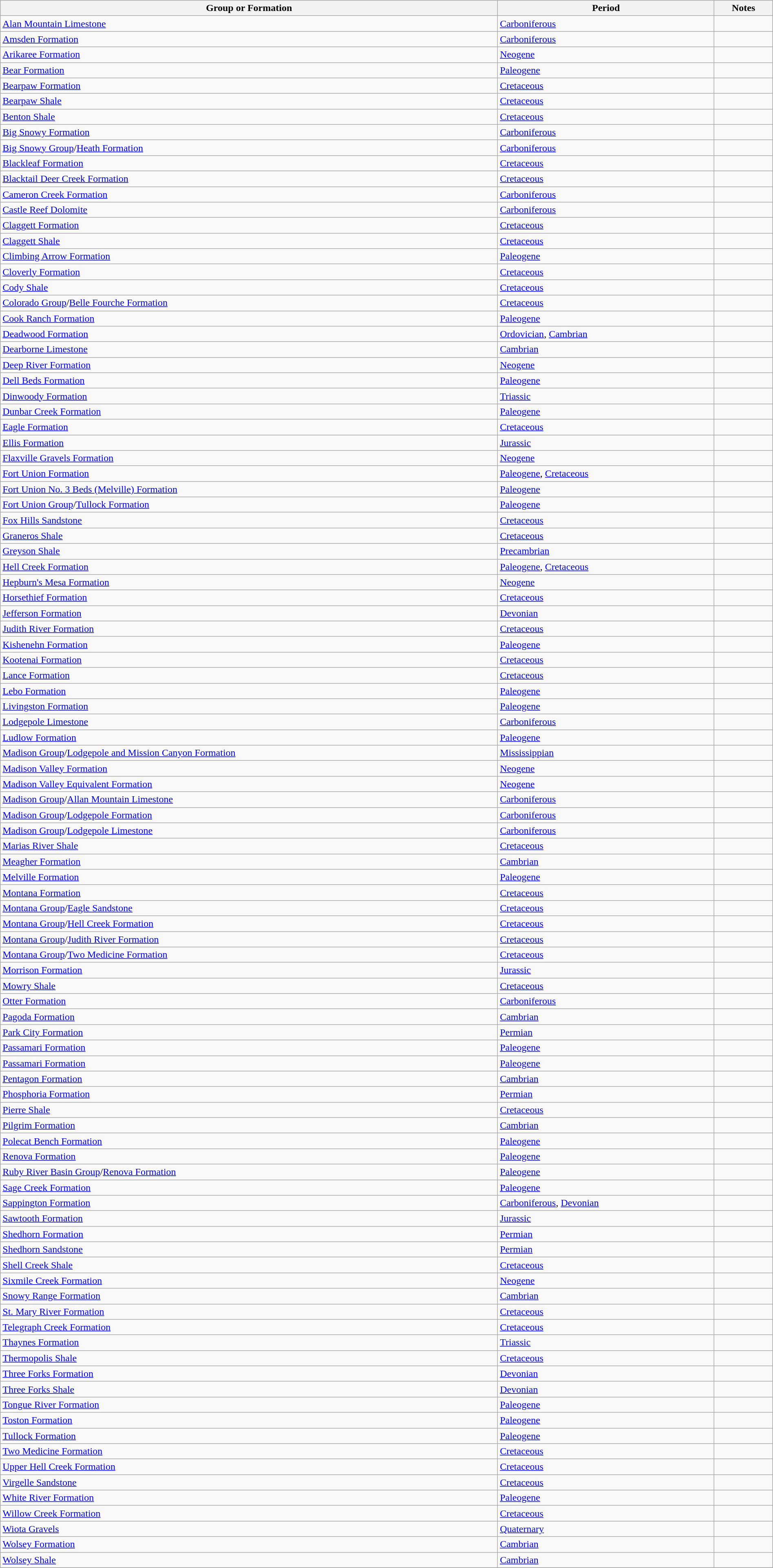<table class="wikitable sortable" style="width: 100%;">
<tr>
<th>Group or Formation</th>
<th>Period</th>
<th class="unsortable">Notes</th>
</tr>
<tr>
<td><a href='#'>Alan Mountain Limestone</a></td>
<td><a href='#'>Carboniferous</a></td>
<td></td>
</tr>
<tr>
<td><a href='#'>Amsden Formation</a></td>
<td><a href='#'>Carboniferous</a></td>
<td></td>
</tr>
<tr>
<td><a href='#'>Arikaree Formation</a></td>
<td><a href='#'>Neogene</a></td>
<td></td>
</tr>
<tr>
<td><a href='#'>Bear Formation</a></td>
<td><a href='#'>Paleogene</a></td>
<td></td>
</tr>
<tr>
<td><a href='#'>Bearpaw Formation</a></td>
<td><a href='#'>Cretaceous</a></td>
<td></td>
</tr>
<tr>
<td><a href='#'>Bearpaw Shale</a></td>
<td><a href='#'>Cretaceous</a></td>
<td></td>
</tr>
<tr>
<td><a href='#'>Benton Shale</a></td>
<td><a href='#'>Cretaceous</a></td>
<td></td>
</tr>
<tr>
<td><a href='#'>Big Snowy Formation</a></td>
<td><a href='#'>Carboniferous</a></td>
<td></td>
</tr>
<tr>
<td><a href='#'>Big Snowy Group</a>/<a href='#'>Heath Formation</a></td>
<td><a href='#'>Carboniferous</a></td>
<td></td>
</tr>
<tr>
<td><a href='#'>Blackleaf Formation</a></td>
<td><a href='#'>Cretaceous</a></td>
<td></td>
</tr>
<tr>
<td><a href='#'>Blacktail Deer Creek Formation</a></td>
<td><a href='#'>Cretaceous</a></td>
<td></td>
</tr>
<tr>
<td><a href='#'>Cameron Creek Formation</a></td>
<td><a href='#'>Carboniferous</a></td>
<td></td>
</tr>
<tr>
<td><a href='#'>Castle Reef Dolomite</a></td>
<td><a href='#'>Carboniferous</a></td>
<td></td>
</tr>
<tr>
<td><a href='#'>Claggett Formation</a></td>
<td><a href='#'>Cretaceous</a></td>
<td></td>
</tr>
<tr>
<td><a href='#'>Claggett Shale</a></td>
<td><a href='#'>Cretaceous</a></td>
<td></td>
</tr>
<tr>
<td><a href='#'>Climbing Arrow Formation</a></td>
<td><a href='#'>Paleogene</a></td>
<td></td>
</tr>
<tr>
<td><a href='#'>Cloverly Formation</a></td>
<td><a href='#'>Cretaceous</a></td>
<td></td>
</tr>
<tr>
<td><a href='#'>Cody Shale</a></td>
<td><a href='#'>Cretaceous</a></td>
<td></td>
</tr>
<tr>
<td><a href='#'>Colorado Group</a>/<a href='#'>Belle Fourche Formation</a></td>
<td><a href='#'>Cretaceous</a></td>
<td></td>
</tr>
<tr>
<td><a href='#'>Cook Ranch Formation</a></td>
<td><a href='#'>Paleogene</a></td>
<td></td>
</tr>
<tr>
<td><a href='#'>Deadwood Formation</a></td>
<td><a href='#'>Ordovician</a>, <a href='#'>Cambrian</a></td>
<td></td>
</tr>
<tr>
<td><a href='#'>Dearborne Limestone</a></td>
<td><a href='#'>Cambrian</a></td>
<td></td>
</tr>
<tr>
<td><a href='#'>Deep River Formation</a></td>
<td><a href='#'>Neogene</a></td>
<td></td>
</tr>
<tr>
<td><a href='#'>Dell Beds Formation</a></td>
<td><a href='#'>Paleogene</a></td>
<td></td>
</tr>
<tr>
<td><a href='#'>Dinwoody Formation</a></td>
<td><a href='#'>Triassic</a></td>
<td></td>
</tr>
<tr>
<td><a href='#'>Dunbar Creek Formation</a></td>
<td><a href='#'>Paleogene</a></td>
<td></td>
</tr>
<tr>
<td><a href='#'>Eagle Formation</a></td>
<td><a href='#'>Cretaceous</a></td>
<td></td>
</tr>
<tr>
<td><a href='#'>Ellis Formation</a></td>
<td><a href='#'>Jurassic</a></td>
<td></td>
</tr>
<tr>
<td><a href='#'>Flaxville Gravels Formation</a></td>
<td><a href='#'>Neogene</a></td>
<td></td>
</tr>
<tr>
<td><a href='#'>Fort Union Formation</a></td>
<td><a href='#'>Paleogene</a>, <a href='#'>Cretaceous</a></td>
<td></td>
</tr>
<tr>
<td><a href='#'>Fort Union No. 3 Beds (Melville) Formation</a></td>
<td><a href='#'>Paleogene</a></td>
<td></td>
</tr>
<tr>
<td><a href='#'>Fort Union Group</a>/<a href='#'>Tullock Formation</a></td>
<td><a href='#'>Paleogene</a></td>
<td></td>
</tr>
<tr>
<td><a href='#'>Fox Hills Sandstone</a></td>
<td><a href='#'>Cretaceous</a></td>
<td></td>
</tr>
<tr>
<td><a href='#'>Graneros Shale</a></td>
<td><a href='#'>Cretaceous</a></td>
<td></td>
</tr>
<tr>
<td><a href='#'>Greyson Shale</a></td>
<td><a href='#'>Precambrian</a></td>
<td></td>
</tr>
<tr>
<td><a href='#'>Hell Creek Formation</a></td>
<td><a href='#'>Paleogene</a>, <a href='#'>Cretaceous</a></td>
<td></td>
</tr>
<tr>
<td><a href='#'>Hepburn's Mesa Formation</a></td>
<td><a href='#'>Neogene</a></td>
<td></td>
</tr>
<tr>
<td><a href='#'>Horsethief Formation</a></td>
<td><a href='#'>Cretaceous</a></td>
<td></td>
</tr>
<tr>
<td><a href='#'>Jefferson Formation</a></td>
<td><a href='#'>Devonian</a></td>
<td></td>
</tr>
<tr>
<td><a href='#'>Judith River Formation</a></td>
<td><a href='#'>Cretaceous</a></td>
<td></td>
</tr>
<tr>
<td><a href='#'>Kishenehn Formation</a></td>
<td><a href='#'>Paleogene</a></td>
<td></td>
</tr>
<tr>
<td><a href='#'>Kootenai Formation</a></td>
<td><a href='#'>Cretaceous</a></td>
<td></td>
</tr>
<tr>
<td><a href='#'>Lance Formation</a></td>
<td><a href='#'>Cretaceous</a></td>
<td></td>
</tr>
<tr>
<td><a href='#'>Lebo Formation</a></td>
<td><a href='#'>Paleogene</a></td>
<td></td>
</tr>
<tr>
<td><a href='#'>Livingston Formation</a></td>
<td><a href='#'>Paleogene</a></td>
<td></td>
</tr>
<tr>
<td><a href='#'>Lodgepole Limestone</a></td>
<td><a href='#'>Carboniferous</a></td>
<td></td>
</tr>
<tr>
<td><a href='#'>Ludlow Formation</a></td>
<td><a href='#'>Paleogene</a></td>
<td></td>
</tr>
<tr>
<td><a href='#'>Madison Group</a>/<a href='#'>Lodgepole and Mission Canyon Formation</a></td>
<td><a href='#'>Mississippian</a></td>
<td></td>
</tr>
<tr>
<td><a href='#'>Madison Valley Formation</a></td>
<td><a href='#'>Neogene</a></td>
<td></td>
</tr>
<tr>
<td><a href='#'>Madison Valley Equivalent Formation</a></td>
<td><a href='#'>Neogene</a></td>
<td></td>
</tr>
<tr>
<td><a href='#'>Madison Group</a>/<a href='#'>Allan Mountain Limestone</a></td>
<td><a href='#'>Carboniferous</a></td>
<td></td>
</tr>
<tr>
<td><a href='#'>Madison Group</a>/<a href='#'>Lodgepole Formation</a></td>
<td><a href='#'>Carboniferous</a></td>
<td></td>
</tr>
<tr>
<td><a href='#'>Madison Group</a>/<a href='#'>Lodgepole Limestone</a></td>
<td><a href='#'>Carboniferous</a></td>
<td></td>
</tr>
<tr>
<td><a href='#'>Marias River Shale</a></td>
<td><a href='#'>Cretaceous</a></td>
<td></td>
</tr>
<tr>
<td><a href='#'>Meagher Formation</a></td>
<td><a href='#'>Cambrian</a></td>
<td></td>
</tr>
<tr>
<td><a href='#'>Melville Formation</a></td>
<td><a href='#'>Paleogene</a></td>
<td></td>
</tr>
<tr>
<td><a href='#'>Montana Formation</a></td>
<td><a href='#'>Cretaceous</a></td>
<td></td>
</tr>
<tr>
<td><a href='#'>Montana Group</a>/<a href='#'>Eagle Sandstone</a></td>
<td><a href='#'>Cretaceous</a></td>
<td></td>
</tr>
<tr>
<td><a href='#'>Montana Group</a>/<a href='#'>Hell Creek Formation</a></td>
<td><a href='#'>Cretaceous</a></td>
<td></td>
</tr>
<tr>
<td><a href='#'>Montana Group</a>/<a href='#'>Judith River Formation</a></td>
<td><a href='#'>Cretaceous</a></td>
<td></td>
</tr>
<tr>
<td><a href='#'>Montana Group</a>/<a href='#'>Two Medicine Formation</a></td>
<td><a href='#'>Cretaceous</a></td>
<td></td>
</tr>
<tr>
<td><a href='#'>Morrison Formation</a></td>
<td><a href='#'>Jurassic</a></td>
<td></td>
</tr>
<tr>
<td><a href='#'>Mowry Shale</a></td>
<td><a href='#'>Cretaceous</a></td>
<td></td>
</tr>
<tr>
<td><a href='#'>Otter Formation</a></td>
<td><a href='#'>Carboniferous</a></td>
<td></td>
</tr>
<tr>
<td><a href='#'>Pagoda Formation</a></td>
<td><a href='#'>Cambrian</a></td>
<td></td>
</tr>
<tr>
<td><a href='#'>Park City Formation</a></td>
<td><a href='#'>Permian</a></td>
<td></td>
</tr>
<tr>
<td><a href='#'>Passamari Formation</a></td>
<td><a href='#'>Paleogene</a></td>
<td></td>
</tr>
<tr>
<td><a href='#'>Passamari Formation</a></td>
<td><a href='#'>Paleogene</a></td>
<td></td>
</tr>
<tr>
<td><a href='#'>Pentagon Formation</a></td>
<td><a href='#'>Cambrian</a></td>
<td></td>
</tr>
<tr>
<td><a href='#'>Phosphoria Formation</a></td>
<td><a href='#'>Permian</a></td>
<td></td>
</tr>
<tr>
<td><a href='#'>Pierre Shale</a></td>
<td><a href='#'>Cretaceous</a></td>
<td></td>
</tr>
<tr>
<td><a href='#'>Pilgrim Formation</a></td>
<td><a href='#'>Cambrian</a></td>
<td></td>
</tr>
<tr>
<td><a href='#'>Polecat Bench Formation</a></td>
<td><a href='#'>Paleogene</a></td>
<td></td>
</tr>
<tr>
<td><a href='#'>Renova Formation</a></td>
<td><a href='#'>Paleogene</a></td>
<td></td>
</tr>
<tr>
<td><a href='#'>Ruby River Basin Group</a>/<a href='#'>Renova Formation</a></td>
<td><a href='#'>Paleogene</a></td>
<td></td>
</tr>
<tr>
<td><a href='#'>Sage Creek Formation</a></td>
<td><a href='#'>Paleogene</a></td>
<td></td>
</tr>
<tr>
<td><a href='#'>Sappington Formation</a></td>
<td><a href='#'>Carboniferous</a>, <a href='#'>Devonian</a></td>
<td></td>
</tr>
<tr>
<td><a href='#'>Sawtooth Formation</a></td>
<td><a href='#'>Jurassic</a></td>
<td></td>
</tr>
<tr>
<td><a href='#'>Shedhorn Formation</a></td>
<td><a href='#'>Permian</a></td>
<td></td>
</tr>
<tr>
<td><a href='#'>Shedhorn Sandstone</a></td>
<td><a href='#'>Permian</a></td>
<td></td>
</tr>
<tr>
<td><a href='#'>Shell Creek Shale</a></td>
<td><a href='#'>Cretaceous</a></td>
<td></td>
</tr>
<tr>
<td><a href='#'>Sixmile Creek Formation</a></td>
<td><a href='#'>Neogene</a></td>
<td></td>
</tr>
<tr>
<td><a href='#'>Snowy Range Formation</a></td>
<td><a href='#'>Cambrian</a></td>
<td></td>
</tr>
<tr>
<td><a href='#'>St. Mary River Formation</a></td>
<td><a href='#'>Cretaceous</a></td>
<td></td>
</tr>
<tr>
<td><a href='#'>Telegraph Creek Formation</a></td>
<td><a href='#'>Cretaceous</a></td>
<td></td>
</tr>
<tr>
<td><a href='#'>Thaynes Formation</a></td>
<td><a href='#'>Triassic</a></td>
<td></td>
</tr>
<tr>
<td><a href='#'>Thermopolis Shale</a></td>
<td><a href='#'>Cretaceous</a></td>
<td></td>
</tr>
<tr>
<td><a href='#'>Three Forks Formation</a></td>
<td><a href='#'>Devonian</a></td>
<td></td>
</tr>
<tr>
<td><a href='#'>Three Forks Shale</a></td>
<td><a href='#'>Devonian</a></td>
<td></td>
</tr>
<tr>
<td><a href='#'>Tongue River Formation</a></td>
<td><a href='#'>Paleogene</a></td>
<td></td>
</tr>
<tr>
<td><a href='#'>Toston Formation</a></td>
<td><a href='#'>Paleogene</a></td>
<td></td>
</tr>
<tr>
<td><a href='#'>Tullock Formation</a></td>
<td><a href='#'>Paleogene</a></td>
<td></td>
</tr>
<tr>
<td><a href='#'>Two Medicine Formation</a></td>
<td><a href='#'>Cretaceous</a></td>
<td></td>
</tr>
<tr>
<td><a href='#'>Upper Hell Creek Formation</a></td>
<td><a href='#'>Cretaceous</a></td>
<td></td>
</tr>
<tr>
<td><a href='#'>Virgelle Sandstone</a></td>
<td><a href='#'>Cretaceous</a></td>
<td></td>
</tr>
<tr>
<td><a href='#'>White River Formation</a></td>
<td><a href='#'>Paleogene</a></td>
<td></td>
</tr>
<tr>
<td><a href='#'>Willow Creek Formation</a></td>
<td><a href='#'>Cretaceous</a></td>
<td></td>
</tr>
<tr>
<td><a href='#'>Wiota Gravels</a></td>
<td><a href='#'>Quaternary</a></td>
<td></td>
</tr>
<tr>
<td><a href='#'>Wolsey Formation</a></td>
<td><a href='#'>Cambrian</a></td>
<td></td>
</tr>
<tr>
<td><a href='#'>Wolsey Shale</a></td>
<td><a href='#'>Cambrian</a></td>
<td></td>
</tr>
<tr>
</tr>
</table>
